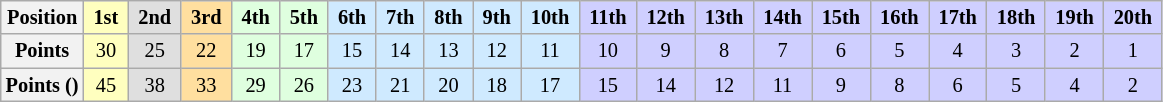<table class="wikitable" style="font-size:85%; text-align:center">
<tr>
<th>Position</th>
<td style="background:#FFFFBF;"> <strong>1st</strong> </td>
<td style="background:#DFDFDF;"> <strong>2nd</strong> </td>
<td style="background:#FFDF9F;"> <strong>3rd</strong> </td>
<td style="background:#DFFFDF;"> <strong>4th</strong> </td>
<td style="background:#DFFFDF;"> <strong>5th</strong> </td>
<td style="background:#CFEAFF;"> <strong>6th</strong> </td>
<td style="background:#CFEAFF;"> <strong>7th</strong> </td>
<td style="background:#CFEAFF;"> <strong>8th</strong> </td>
<td style="background:#CFEAFF;"> <strong>9th</strong> </td>
<td style="background:#CFEAFF;"> <strong>10th</strong> </td>
<td style="background:#CFCFFF;"> <strong>11th</strong> </td>
<td style="background:#CFCFFF;"> <strong>12th</strong> </td>
<td style="background:#CFCFFF;"> <strong>13th</strong> </td>
<td style="background:#CFCFFF;"> <strong>14th</strong> </td>
<td style="background:#CFCFFF;"> <strong>15th</strong> </td>
<td style="background:#CFCFFF;"> <strong>16th</strong> </td>
<td style="background:#CFCFFF;"> <strong>17th</strong> </td>
<td style="background:#CFCFFF;"> <strong>18th</strong> </td>
<td style="background:#CFCFFF;"> <strong>19th</strong> </td>
<td style="background:#CFCFFF;"> <strong>20th</strong> </td>
</tr>
<tr>
<th>Points</th>
<td style="background:#FFFFBF;">30</td>
<td style="background:#DFDFDF;">25</td>
<td style="background:#FFDF9F;">22</td>
<td style="background:#DFFFDF;">19</td>
<td style="background:#DFFFDF;">17</td>
<td style="background:#CFEAFF;">15</td>
<td style="background:#CFEAFF;">14</td>
<td style="background:#CFEAFF;">13</td>
<td style="background:#CFEAFF;">12</td>
<td style="background:#CFEAFF;">11</td>
<td style="background:#CFCFFF;">10</td>
<td style="background:#CFCFFF;">9</td>
<td style="background:#CFCFFF;">8</td>
<td style="background:#CFCFFF;">7</td>
<td style="background:#CFCFFF;">6</td>
<td style="background:#CFCFFF;">5</td>
<td style="background:#CFCFFF;">4</td>
<td style="background:#CFCFFF;">3</td>
<td style="background:#CFCFFF;">2</td>
<td style="background:#CFCFFF;">1</td>
</tr>
<tr>
<th>Points ()</th>
<td style="background:#FFFFBF;">45</td>
<td style="background:#DFDFDF;">38</td>
<td style="background:#FFDF9F;">33</td>
<td style="background:#DFFFDF;">29</td>
<td style="background:#DFFFDF;">26</td>
<td style="background:#CFEAFF;">23</td>
<td style="background:#CFEAFF;">21</td>
<td style="background:#CFEAFF;">20</td>
<td style="background:#CFEAFF;">18</td>
<td style="background:#CFEAFF;">17</td>
<td style="background:#CFCFFF;">15</td>
<td style="background:#CFCFFF;">14</td>
<td style="background:#CFCFFF;">12</td>
<td style="background:#CFCFFF;">11</td>
<td style="background:#CFCFFF;">9</td>
<td style="background:#CFCFFF;">8</td>
<td style="background:#CFCFFF;">6</td>
<td style="background:#CFCFFF;">5</td>
<td style="background:#CFCFFF;">4</td>
<td style="background:#CFCFFF;">2</td>
</tr>
</table>
